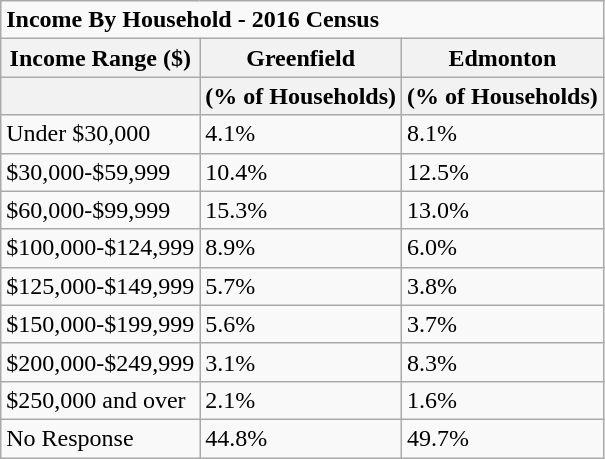<table class="wikitable">
<tr>
<td colspan="3"><strong>Income By Household - 2016 Census</strong></td>
</tr>
<tr>
<th>Income Range ($)</th>
<th>Greenfield</th>
<th>Edmonton</th>
</tr>
<tr>
<th></th>
<th>(% of Households)</th>
<th>(% of Households)</th>
</tr>
<tr>
<td>Under $30,000</td>
<td>4.1%</td>
<td>8.1%</td>
</tr>
<tr>
<td>$30,000-$59,999</td>
<td>10.4%</td>
<td>12.5%</td>
</tr>
<tr>
<td>$60,000-$99,999</td>
<td>15.3%</td>
<td>13.0%</td>
</tr>
<tr>
<td>$100,000-$124,999</td>
<td>8.9%</td>
<td>6.0%</td>
</tr>
<tr>
<td>$125,000-$149,999</td>
<td>5.7%</td>
<td>3.8%</td>
</tr>
<tr>
<td>$150,000-$199,999</td>
<td>5.6%</td>
<td>3.7%</td>
</tr>
<tr>
<td>$200,000-$249,999</td>
<td>3.1%</td>
<td>8.3%</td>
</tr>
<tr>
<td>$250,000 and over</td>
<td>2.1%</td>
<td>1.6%</td>
</tr>
<tr>
<td>No Response</td>
<td>44.8%</td>
<td>49.7%</td>
</tr>
</table>
